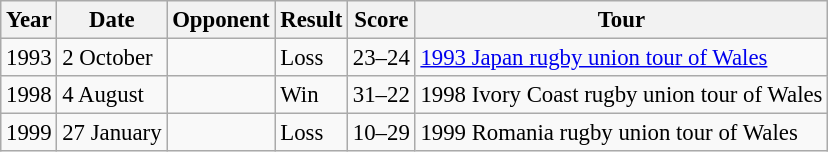<table class="wikitable" style="font-size: 95%;">
<tr>
<th>Year</th>
<th>Date</th>
<th>Opponent</th>
<th>Result</th>
<th>Score</th>
<th>Tour</th>
</tr>
<tr>
<td>1993</td>
<td>2 October</td>
<td></td>
<td>Loss</td>
<td>23–24</td>
<td><a href='#'>1993 Japan rugby union tour of Wales</a></td>
</tr>
<tr>
<td>1998</td>
<td>4 August</td>
<td></td>
<td>Win</td>
<td>31–22</td>
<td>1998 Ivory Coast rugby union tour of Wales</td>
</tr>
<tr>
<td>1999</td>
<td>27 January</td>
<td></td>
<td>Loss</td>
<td>10–29</td>
<td>1999 Romania rugby union tour of Wales</td>
</tr>
</table>
